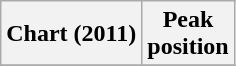<table class="wikitable plainrowheaders">
<tr>
<th>Chart (2011)</th>
<th>Peak<br>position</th>
</tr>
<tr>
</tr>
</table>
